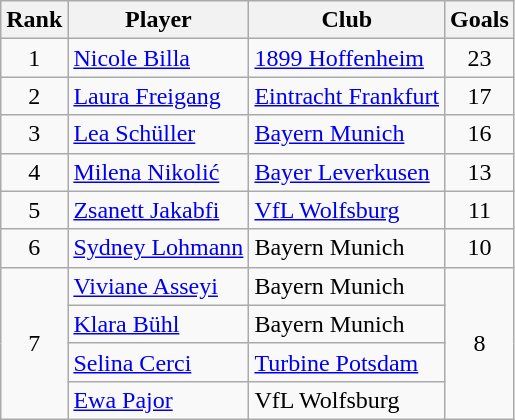<table class="wikitable sortable" style="text-align:center">
<tr>
<th>Rank</th>
<th>Player</th>
<th>Club</th>
<th>Goals</th>
</tr>
<tr>
<td>1</td>
<td align="left"> <a href='#'>Nicole Billa</a></td>
<td align="left"><a href='#'>1899 Hoffenheim</a></td>
<td>23</td>
</tr>
<tr>
<td>2</td>
<td align="left"> <a href='#'>Laura Freigang</a></td>
<td align="left"><a href='#'>Eintracht Frankfurt</a></td>
<td>17</td>
</tr>
<tr>
<td>3</td>
<td align="left"> <a href='#'>Lea Schüller</a></td>
<td align="left"><a href='#'>Bayern Munich</a></td>
<td>16</td>
</tr>
<tr>
<td>4</td>
<td align="left"> <a href='#'>Milena Nikolić</a></td>
<td align="left"><a href='#'>Bayer Leverkusen</a></td>
<td>13</td>
</tr>
<tr>
<td>5</td>
<td align="left"> <a href='#'>Zsanett Jakabfi</a></td>
<td align="left"><a href='#'>VfL Wolfsburg</a></td>
<td>11</td>
</tr>
<tr>
<td>6</td>
<td align="left"> <a href='#'>Sydney Lohmann</a></td>
<td align="left">Bayern Munich</td>
<td>10</td>
</tr>
<tr>
<td rowspan=4>7</td>
<td align="left"> <a href='#'>Viviane Asseyi</a></td>
<td align="left">Bayern Munich</td>
<td rowspan=4>8</td>
</tr>
<tr>
<td align="left"> <a href='#'>Klara Bühl</a></td>
<td align="left">Bayern Munich</td>
</tr>
<tr>
<td align="left"> <a href='#'>Selina Cerci</a></td>
<td align="left"><a href='#'>Turbine Potsdam</a></td>
</tr>
<tr>
<td align="left"> <a href='#'>Ewa Pajor</a></td>
<td align="left">VfL Wolfsburg</td>
</tr>
</table>
